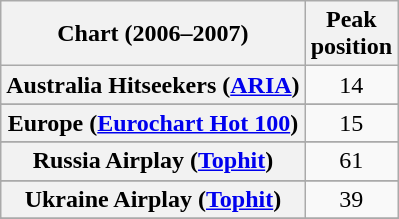<table class="wikitable sortable plainrowheaders" style="text-align:center">
<tr>
<th scope="col">Chart (2006–2007)</th>
<th scope="col">Peak<br>position</th>
</tr>
<tr>
<th scope="row">Australia Hitseekers (<a href='#'>ARIA</a>)</th>
<td>14</td>
</tr>
<tr>
</tr>
<tr>
</tr>
<tr>
</tr>
<tr>
</tr>
<tr>
</tr>
<tr>
<th scope="row">Europe (<a href='#'>Eurochart Hot 100</a>)</th>
<td>15</td>
</tr>
<tr>
</tr>
<tr>
</tr>
<tr>
</tr>
<tr>
</tr>
<tr>
<th scope="row">Russia Airplay (<a href='#'>Tophit</a>)</th>
<td>61</td>
</tr>
<tr>
</tr>
<tr>
</tr>
<tr>
</tr>
<tr>
</tr>
<tr>
<th scope="row">Ukraine Airplay (<a href='#'>Tophit</a>)</th>
<td>39</td>
</tr>
<tr>
</tr>
<tr>
</tr>
<tr>
</tr>
<tr>
</tr>
</table>
